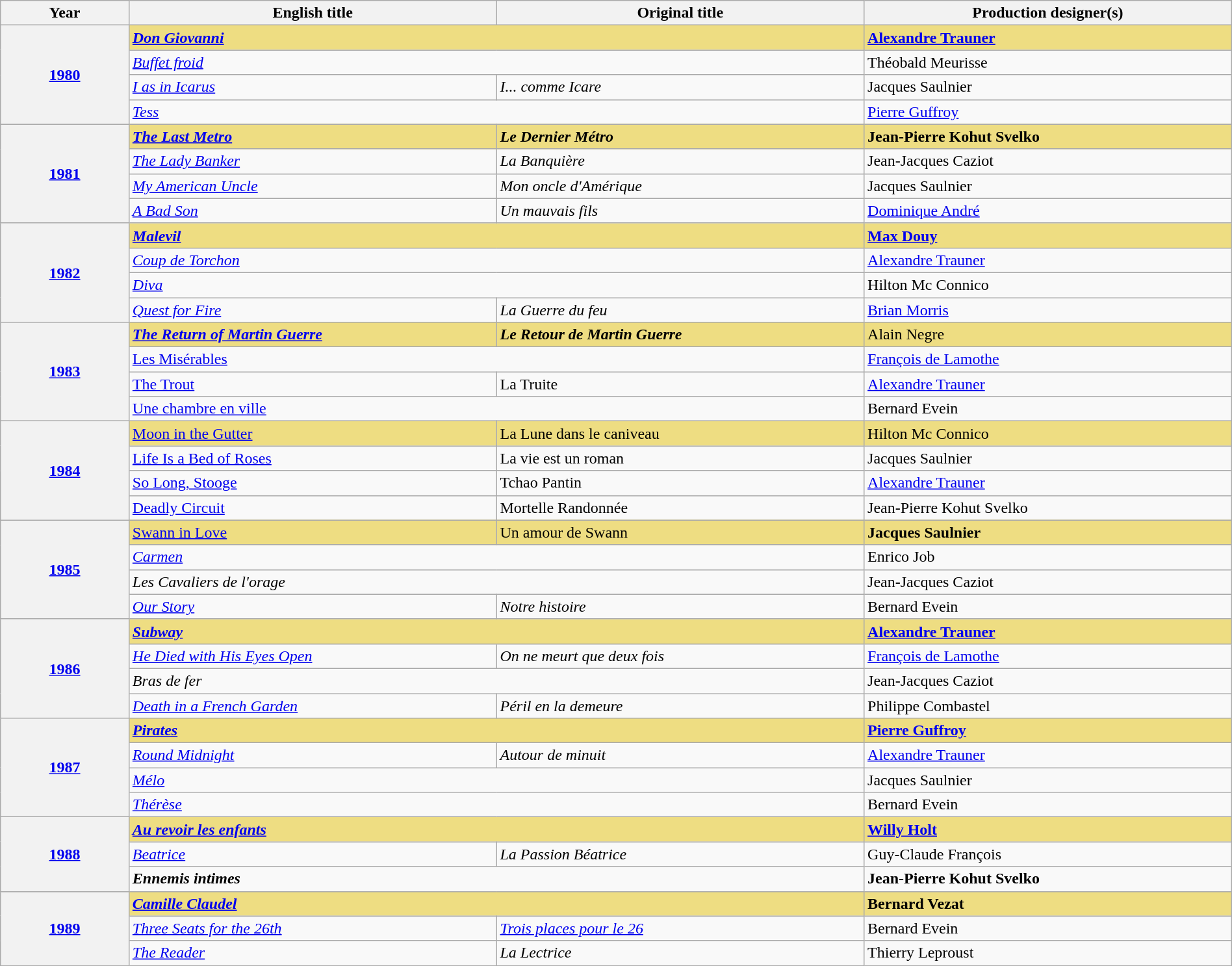<table class="wikitable" style="width:100%;" cellpadding="5">
<tr>
<th style="width:100px;">Year</th>
<th style="width:300px;">English title</th>
<th style="width:300px;">Original title</th>
<th style="width:300px;">Production designer(s)</th>
</tr>
<tr>
<th rowspan="4" style="text-align:center;"><a href='#'>1980</a></th>
<td colspan="2" style="background:#eedd82;"><em><a href='#'><strong>Don Giovanni</strong></a></em></td>
<td style="background:#eedd82;"><strong><a href='#'>Alexandre Trauner</a></strong></td>
</tr>
<tr>
<td colspan="2"><em><a href='#'>Buffet froid</a></em></td>
<td>Théobald Meurisse</td>
</tr>
<tr>
<td><em><a href='#'>I as in Icarus</a></em></td>
<td><em>I... comme Icare</em></td>
<td>Jacques Saulnier</td>
</tr>
<tr>
<td colspan="2"><em><a href='#'>Tess</a></em></td>
<td><a href='#'>Pierre Guffroy</a></td>
</tr>
<tr>
<th rowspan="4" style="text-align:center;"><a href='#'>1981</a></th>
<td style="background:#eedd82;"><em><a href='#'><strong>The Last Metro</strong></a></em></td>
<td style="background:#eedd82;"><strong><em>Le Dernier Métro</em></strong></td>
<td style="background:#eedd82;"><strong>Jean-Pierre Kohut Svelko</strong></td>
</tr>
<tr>
<td><em><a href='#'>The Lady Banker</a></em></td>
<td><em>La Banquière</em></td>
<td>Jean-Jacques Caziot</td>
</tr>
<tr>
<td><em><a href='#'>My American Uncle</a></em></td>
<td><em>Mon oncle d'Amérique</em></td>
<td>Jacques Saulnier</td>
</tr>
<tr>
<td><em><a href='#'>A Bad Son</a></em></td>
<td><em>Un mauvais fils</em></td>
<td><a href='#'>Dominique André</a></td>
</tr>
<tr>
<th rowspan="4" style="text-align:center;"><a href='#'>1982</a></th>
<td colspan="2" style="background:#eedd82;"><em><a href='#'><strong>Malevil</strong></a></em></td>
<td style="background:#eedd82;"><strong><a href='#'>Max Douy</a></strong></td>
</tr>
<tr>
<td colspan="2"><em><a href='#'>Coup de Torchon</a></em></td>
<td><a href='#'>Alexandre Trauner</a></td>
</tr>
<tr>
<td colspan="2"><em><a href='#'>Diva</a></em></td>
<td>Hilton Mc Connico</td>
</tr>
<tr>
<td><em><a href='#'>Quest for Fire</a></em></td>
<td><em>La Guerre du feu</em></td>
<td><a href='#'>Brian Morris</a></td>
</tr>
<tr>
<th rowspan="4" style="text-align:center;"><a href='#'>1983</a></th>
<td style="background:#eedd82;"><em><a href='#'><strong>The Return of Martin Guerre</strong></a></em></td>
<td style="background:#eedd82;"><em> <strong>Le Retour de Martin Guerre<strong><em></td>
<td style="background:#eedd82;"></strong>Alain Negre<strong></td>
</tr>
<tr>
<td colspan="2"></em><a href='#'>Les Misérables</a><em></td>
<td><a href='#'>François de Lamothe</a></td>
</tr>
<tr>
<td></em><a href='#'>The Trout</a><em></td>
<td></em>La Truite<em></td>
<td><a href='#'>Alexandre Trauner</a></td>
</tr>
<tr>
<td colspan="2"></em><a href='#'>Une chambre en ville</a><em></td>
<td>Bernard Evein</td>
</tr>
<tr>
<th rowspan="4" style="text-align:center;"><a href='#'>1984</a></th>
<td style="background:#eedd82;"></em><a href='#'></strong>Moon in the Gutter<strong></a><em></td>
<td style="background:#eedd82;"></em></strong>La Lune dans le caniveau<strong><em></td>
<td style="background:#eedd82;"></strong>Hilton Mc Connico<strong></td>
</tr>
<tr>
<td></em><a href='#'>Life Is a Bed of Roses</a><em></td>
<td></em>La vie est un roman<em></td>
<td>Jacques Saulnier</td>
</tr>
<tr>
<td></em><a href='#'>So Long, Stooge</a><em></td>
<td></em>Tchao Pantin<em></td>
<td><a href='#'>Alexandre Trauner</a></td>
</tr>
<tr>
<td></em><a href='#'>Deadly Circuit</a><em></td>
<td></em>Mortelle Randonnée<em></td>
<td>Jean-Pierre Kohut Svelko</td>
</tr>
<tr>
<th rowspan="4" style="text-align:center;"><a href='#'>1985</a></th>
<td style="background:#eedd82;"></em><a href='#'></strong>Swann in Love<strong></a><em></td>
<td style="background:#eedd82;"></em> </strong>Un amour de Swann</em></strong></td>
<td style="background:#eedd82;"><strong>Jacques Saulnier</strong></td>
</tr>
<tr>
<td colspan="2"><em><a href='#'>Carmen</a></em></td>
<td>Enrico Job</td>
</tr>
<tr>
<td colspan="2"><em>Les Cavaliers de l'orage</em></td>
<td>Jean-Jacques Caziot</td>
</tr>
<tr>
<td><em><a href='#'>Our Story</a></em></td>
<td><em>Notre histoire</em></td>
<td>Bernard Evein</td>
</tr>
<tr>
<th rowspan="4" style="text-align:center;"><a href='#'>1986</a></th>
<td colspan="2" style="background:#eedd82;"><em><a href='#'><strong>Subway</strong></a></em></td>
<td style="background:#eedd82;"><strong><a href='#'>Alexandre Trauner</a></strong></td>
</tr>
<tr>
<td><em><a href='#'>He Died with His Eyes Open</a></em></td>
<td><em>On ne meurt que deux fois</em></td>
<td><a href='#'>François de Lamothe</a></td>
</tr>
<tr>
<td colspan="2"><em>Bras de fer</em></td>
<td>Jean-Jacques Caziot</td>
</tr>
<tr>
<td><em><a href='#'>Death in a French Garden</a></em></td>
<td><em>Péril en la demeure</em></td>
<td>Philippe Combastel</td>
</tr>
<tr>
<th rowspan="4" style="text-align:center;"><a href='#'>1987</a></th>
<td colspan="2" style="background:#eedd82;"><em><a href='#'><strong>Pirates</strong></a></em></td>
<td style="background:#eedd82;"><strong><a href='#'>Pierre Guffroy</a></strong></td>
</tr>
<tr>
<td><em><a href='#'>Round Midnight</a></em></td>
<td><em>Autour de minuit</em></td>
<td><a href='#'>Alexandre Trauner</a></td>
</tr>
<tr>
<td colspan="2"><em><a href='#'>Mélo</a></em></td>
<td>Jacques Saulnier</td>
</tr>
<tr>
<td colspan="2"><em><a href='#'>Thérèse</a></em></td>
<td>Bernard Evein</td>
</tr>
<tr>
<th rowspan="3" style="text-align:center;"><a href='#'>1988</a></th>
<td colspan="2" style="background:#eedd82;"><em><a href='#'><strong>Au revoir les enfants</strong></a></em></td>
<td style="background:#eedd82;"><strong><a href='#'>Willy Holt</a></strong></td>
</tr>
<tr>
<td><em><a href='#'>Beatrice</a></em></td>
<td><em>La Passion Béatrice</em></td>
<td>Guy-Claude François</td>
</tr>
<tr>
<td colspan="2"><strong><em>Ennemis intimes</em></strong></td>
<td><strong>Jean-Pierre Kohut Svelko</strong></td>
</tr>
<tr>
<th rowspan="3" style="text-align:center;"><a href='#'>1989</a></th>
<td colspan="2" style="background:#eedd82;"><em><a href='#'><strong>Camille Claudel</strong></a></em></td>
<td style="background:#eedd82;"><strong>Bernard Vezat</strong></td>
</tr>
<tr>
<td><em><a href='#'>Three Seats for the 26th</a></em></td>
<td><em><a href='#'>Trois places pour le 26</a></em></td>
<td>Bernard Evein</td>
</tr>
<tr>
<td><em><a href='#'>The Reader</a></em></td>
<td><em>La Lectrice</em></td>
<td>Thierry Leproust</td>
</tr>
</table>
